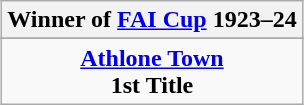<table class="wikitable" style="text-align: center; margin: 0 auto;">
<tr>
<th>Winner of <a href='#'>FAI Cup</a> 1923–24</th>
</tr>
<tr>
</tr>
<tr>
<td><strong><a href='#'>Athlone Town</a></strong><br><strong>1st Title</strong></td>
</tr>
</table>
